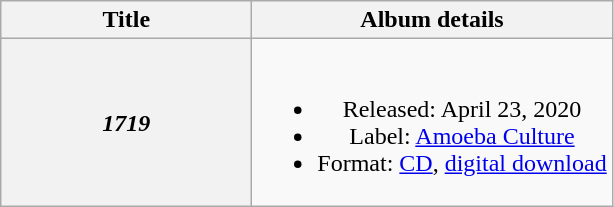<table class="wikitable plainrowheaders" style="text-align:center;">
<tr>
<th style="width:10em;">Title</th>
<th>Album details</th>
</tr>
<tr>
<th scope="row"><em>1719</em></th>
<td><br><ul><li>Released: April 23, 2020</li><li>Label: <a href='#'>Amoeba Culture</a></li><li>Format: <a href='#'>CD</a>, <a href='#'>digital download</a></li></ul></td>
</tr>
</table>
